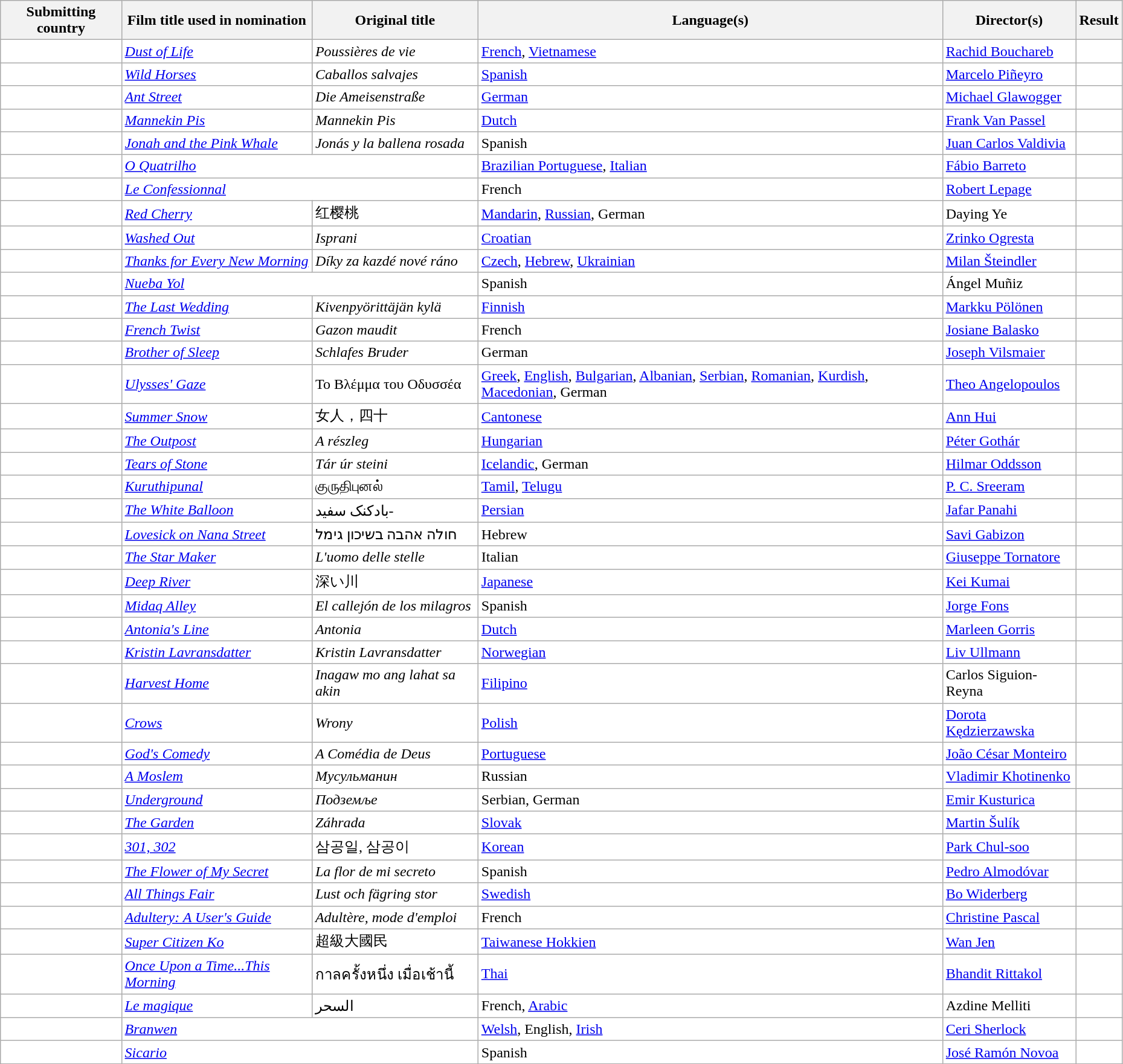<table class="wikitable sortable" width="98%" style="background:#ffffff;">
<tr>
<th>Submitting country</th>
<th>Film title used in nomination</th>
<th>Original title</th>
<th>Language(s)</th>
<th>Director(s)</th>
<th>Result</th>
</tr>
<tr>
<td></td>
<td><em><a href='#'>Dust of Life</a></em></td>
<td><em>Poussières de vie</em></td>
<td><a href='#'>French</a>, <a href='#'>Vietnamese</a></td>
<td><a href='#'>Rachid Bouchareb</a></td>
<td></td>
</tr>
<tr>
<td></td>
<td><em><a href='#'>Wild Horses</a></em></td>
<td><em>Caballos salvajes</em></td>
<td><a href='#'>Spanish</a></td>
<td><a href='#'>Marcelo Piñeyro</a></td>
<td></td>
</tr>
<tr>
<td></td>
<td><em><a href='#'>Ant Street</a></em></td>
<td><em>Die Ameisenstraße</em></td>
<td><a href='#'>German</a></td>
<td><a href='#'>Michael Glawogger</a></td>
<td></td>
</tr>
<tr>
<td></td>
<td><em><a href='#'>Mannekin Pis</a></em></td>
<td><em>Mannekin Pis</em></td>
<td><a href='#'>Dutch</a></td>
<td><a href='#'>Frank Van Passel</a></td>
<td></td>
</tr>
<tr>
<td></td>
<td><em><a href='#'>Jonah and the Pink Whale</a></em></td>
<td><em>Jonás y la ballena rosada</em></td>
<td>Spanish</td>
<td><a href='#'>Juan Carlos Valdivia</a></td>
<td></td>
</tr>
<tr>
<td></td>
<td colspan="2"><em><a href='#'>O Quatrilho</a></em></td>
<td><a href='#'>Brazilian Portuguese</a>, <a href='#'>Italian</a></td>
<td><a href='#'>Fábio Barreto</a></td>
<td></td>
</tr>
<tr>
<td></td>
<td colspan="2"><em><a href='#'>Le Confessionnal</a></em></td>
<td>French</td>
<td><a href='#'>Robert Lepage</a></td>
<td></td>
</tr>
<tr>
<td></td>
<td><em><a href='#'>Red Cherry</a></em></td>
<td>红樱桃</td>
<td><a href='#'>Mandarin</a>, <a href='#'>Russian</a>, German</td>
<td>Daying Ye</td>
<td></td>
</tr>
<tr>
<td></td>
<td><em><a href='#'>Washed Out</a></em></td>
<td><em>Isprani</em></td>
<td><a href='#'>Croatian</a></td>
<td><a href='#'>Zrinko Ogresta</a></td>
<td></td>
</tr>
<tr>
<td></td>
<td><em><a href='#'>Thanks for Every New Morning</a></em></td>
<td><em>Díky za kazdé nové ráno</em></td>
<td><a href='#'>Czech</a>, <a href='#'>Hebrew</a>, <a href='#'>Ukrainian</a></td>
<td><a href='#'>Milan Šteindler</a></td>
<td></td>
</tr>
<tr>
<td></td>
<td colspan="2"><em><a href='#'>Nueba Yol</a></em></td>
<td>Spanish</td>
<td>Ángel Muñiz</td>
<td></td>
</tr>
<tr>
<td></td>
<td><em><a href='#'>The Last Wedding</a></em></td>
<td><em>Kivenpyörittäjän kylä</em></td>
<td><a href='#'>Finnish</a></td>
<td><a href='#'>Markku Pölönen</a></td>
<td></td>
</tr>
<tr>
<td></td>
<td><em><a href='#'>French Twist</a></em></td>
<td><em>Gazon maudit</em></td>
<td>French</td>
<td><a href='#'>Josiane Balasko</a></td>
<td></td>
</tr>
<tr>
<td></td>
<td><em><a href='#'>Brother of Sleep</a></em></td>
<td><em>Schlafes Bruder</em></td>
<td>German</td>
<td><a href='#'>Joseph Vilsmaier</a></td>
<td></td>
</tr>
<tr>
<td></td>
<td><em><a href='#'>Ulysses' Gaze</a></em></td>
<td>Το Βλέμμα του Οδυσσέα</td>
<td><a href='#'>Greek</a>, <a href='#'>English</a>, <a href='#'>Bulgarian</a>, <a href='#'>Albanian</a>, <a href='#'>Serbian</a>, <a href='#'>Romanian</a>, <a href='#'>Kurdish</a>, <a href='#'>Macedonian</a>, German</td>
<td><a href='#'>Theo Angelopoulos</a></td>
<td></td>
</tr>
<tr>
<td></td>
<td><em><a href='#'>Summer Snow</a></em></td>
<td>女人，四十</td>
<td><a href='#'>Cantonese</a></td>
<td><a href='#'>Ann Hui</a></td>
<td></td>
</tr>
<tr>
<td></td>
<td><em><a href='#'>The Outpost</a></em></td>
<td><em>A részleg</em></td>
<td><a href='#'>Hungarian</a></td>
<td><a href='#'>Péter Gothár</a></td>
<td></td>
</tr>
<tr>
<td></td>
<td><em><a href='#'>Tears of Stone</a></em></td>
<td><em>Tár úr steini</em></td>
<td><a href='#'>Icelandic</a>, German</td>
<td><a href='#'>Hilmar Oddsson</a></td>
<td></td>
</tr>
<tr>
<td></td>
<td><em><a href='#'>Kuruthipunal</a></em></td>
<td>குருதிபுனல்</td>
<td><a href='#'>Tamil</a>, <a href='#'>Telugu</a></td>
<td><a href='#'>P. C. Sreeram</a></td>
<td></td>
</tr>
<tr>
<td></td>
<td><em><a href='#'>The White Balloon</a></em></td>
<td>بادکنک سفید-</td>
<td><a href='#'>Persian</a></td>
<td><a href='#'>Jafar Panahi</a></td>
<td></td>
</tr>
<tr>
<td></td>
<td><em><a href='#'>Lovesick on Nana Street</a></em></td>
<td>חולה אהבה בשיכון גימל</td>
<td>Hebrew</td>
<td><a href='#'>Savi Gabizon</a></td>
<td></td>
</tr>
<tr>
<td></td>
<td><em><a href='#'>The Star Maker</a></em></td>
<td><em>L'uomo delle stelle</em></td>
<td>Italian</td>
<td><a href='#'>Giuseppe Tornatore</a></td>
<td></td>
</tr>
<tr>
<td></td>
<td><em><a href='#'>Deep River</a></em></td>
<td>深い川</td>
<td><a href='#'>Japanese</a></td>
<td><a href='#'>Kei Kumai</a></td>
<td></td>
</tr>
<tr>
<td></td>
<td><em><a href='#'>Midaq Alley</a></em></td>
<td><em>El callejón de los milagros</em></td>
<td>Spanish</td>
<td><a href='#'>Jorge Fons</a></td>
<td></td>
</tr>
<tr>
<td></td>
<td><em><a href='#'>Antonia's Line</a></em></td>
<td><em>Antonia</em></td>
<td><a href='#'>Dutch</a></td>
<td><a href='#'>Marleen Gorris</a></td>
<td></td>
</tr>
<tr>
<td></td>
<td><em><a href='#'>Kristin Lavransdatter</a></em></td>
<td><em>Kristin Lavransdatter</em></td>
<td><a href='#'>Norwegian</a></td>
<td><a href='#'>Liv Ullmann</a></td>
<td></td>
</tr>
<tr>
<td></td>
<td><em><a href='#'>Harvest Home</a></em></td>
<td><em>Inagaw mo ang lahat sa akin</em></td>
<td><a href='#'>Filipino</a></td>
<td>Carlos Siguion-Reyna</td>
<td></td>
</tr>
<tr>
<td></td>
<td><em><a href='#'>Crows</a></em></td>
<td><em>Wrony</em></td>
<td><a href='#'>Polish</a></td>
<td><a href='#'>Dorota Kędzierzawska</a></td>
<td></td>
</tr>
<tr>
<td></td>
<td><em><a href='#'>God's Comedy</a></em></td>
<td><em>A Comédia de Deus</em></td>
<td><a href='#'>Portuguese</a></td>
<td><a href='#'>João César Monteiro</a></td>
<td></td>
</tr>
<tr>
<td></td>
<td><em><a href='#'>A Moslem</a></em></td>
<td><em>Мусульманин</em></td>
<td>Russian</td>
<td><a href='#'>Vladimir Khotinenko</a></td>
<td></td>
</tr>
<tr>
<td></td>
<td><em><a href='#'>Underground</a></em></td>
<td><em>Подземље</em></td>
<td>Serbian, German</td>
<td><a href='#'>Emir Kusturica</a></td>
<td></td>
</tr>
<tr>
<td></td>
<td><em><a href='#'>The Garden</a></em></td>
<td><em>Záhrada</em></td>
<td><a href='#'>Slovak</a></td>
<td><a href='#'>Martin Šulík</a></td>
<td></td>
</tr>
<tr>
<td></td>
<td><em><a href='#'>301, 302</a></em></td>
<td>삼공일, 삼공이</td>
<td><a href='#'>Korean</a></td>
<td><a href='#'>Park Chul-soo</a></td>
<td></td>
</tr>
<tr>
<td></td>
<td><em><a href='#'>The Flower of My Secret</a></em></td>
<td><em>La flor de mi secreto</em></td>
<td>Spanish</td>
<td><a href='#'>Pedro Almodóvar</a></td>
<td></td>
</tr>
<tr>
<td></td>
<td><em><a href='#'>All Things Fair</a></em></td>
<td><em>Lust och fägring stor</em></td>
<td><a href='#'>Swedish</a></td>
<td><a href='#'>Bo Widerberg</a></td>
<td></td>
</tr>
<tr>
<td></td>
<td><em><a href='#'>Adultery: A User's Guide</a></em></td>
<td><em>Adultère, mode d'emploi</em></td>
<td>French</td>
<td><a href='#'>Christine Pascal</a></td>
<td></td>
</tr>
<tr>
<td></td>
<td><em><a href='#'>Super Citizen Ko</a></em></td>
<td>超級大國民</td>
<td><a href='#'>Taiwanese Hokkien</a></td>
<td><a href='#'>Wan Jen</a></td>
<td></td>
</tr>
<tr>
<td></td>
<td><em><a href='#'>Once Upon a Time...This Morning</a></em></td>
<td>กาลครั้งหนึ่ง เมื่อเช้านี้</td>
<td><a href='#'>Thai</a></td>
<td><a href='#'>Bhandit Rittakol</a></td>
<td></td>
</tr>
<tr>
<td></td>
<td><em><a href='#'>Le magique</a></em></td>
<td>السحر</td>
<td>French, <a href='#'>Arabic</a></td>
<td>Azdine Melliti</td>
<td></td>
</tr>
<tr>
<td></td>
<td colspan="2"><em><a href='#'>Branwen</a></em></td>
<td><a href='#'>Welsh</a>, English, <a href='#'>Irish</a></td>
<td><a href='#'>Ceri Sherlock</a></td>
<td></td>
</tr>
<tr>
<td></td>
<td colspan="2"><em><a href='#'>Sicario</a></em></td>
<td>Spanish</td>
<td><a href='#'>José Ramón Novoa</a></td>
<td></td>
</tr>
</table>
